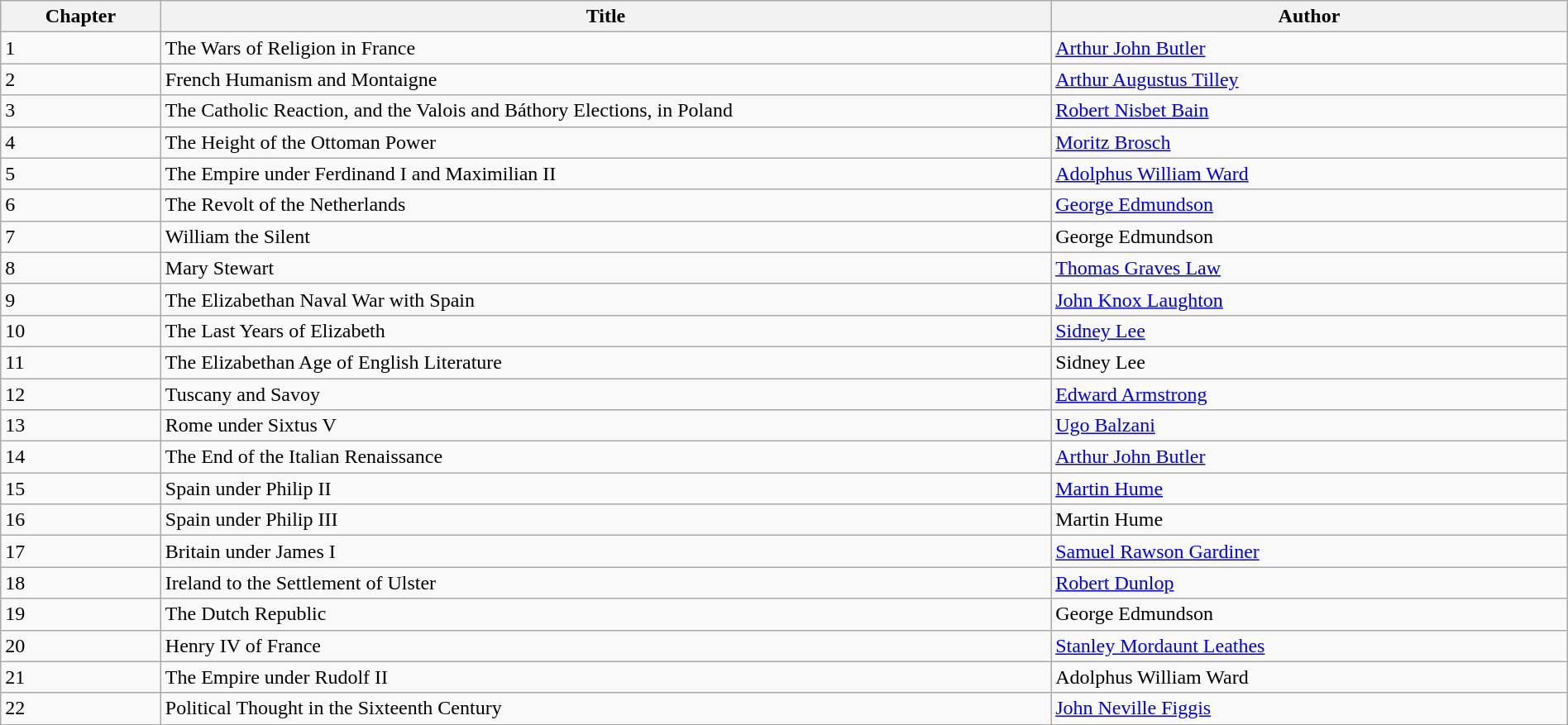<table class=wikitable width=100%>
<tr>
<th width=10>Chapter</th>
<th width=350>Title</th>
<th width=200>Author</th>
</tr>
<tr>
<td>1</td>
<td>The Wars of Religion in France</td>
<td><a href='#'>Arthur John Butler</a></td>
</tr>
<tr>
<td>2</td>
<td>French Humanism and Montaigne</td>
<td><a href='#'>Arthur Augustus Tilley</a></td>
</tr>
<tr>
<td>3</td>
<td>The Catholic Reaction, and the Valois and Báthory Elections, in Poland</td>
<td><a href='#'>Robert Nisbet Bain</a></td>
</tr>
<tr>
<td>4</td>
<td>The Height of the Ottoman Power</td>
<td><a href='#'>Moritz Brosch</a></td>
</tr>
<tr>
<td>5</td>
<td>The Empire under Ferdinand I and Maximilian II</td>
<td><a href='#'>Adolphus William Ward</a></td>
</tr>
<tr>
<td>6</td>
<td>The Revolt of the Netherlands</td>
<td><a href='#'>George Edmundson</a></td>
</tr>
<tr>
<td>7</td>
<td>William the Silent</td>
<td>George Edmundson</td>
</tr>
<tr>
<td>8</td>
<td>Mary Stewart</td>
<td><a href='#'>Thomas Graves Law</a></td>
</tr>
<tr>
<td>9</td>
<td>The Elizabethan Naval War with Spain</td>
<td><a href='#'>John Knox Laughton</a></td>
</tr>
<tr>
<td>10</td>
<td>The Last Years of Elizabeth</td>
<td><a href='#'>Sidney Lee</a></td>
</tr>
<tr>
<td>11</td>
<td>The Elizabethan Age of English Literature</td>
<td>Sidney Lee</td>
</tr>
<tr>
<td>12</td>
<td>Tuscany and Savoy</td>
<td><a href='#'>Edward Armstrong</a></td>
</tr>
<tr>
<td>13</td>
<td>Rome under Sixtus V</td>
<td><a href='#'>Ugo Balzani</a></td>
</tr>
<tr>
<td>14</td>
<td>The End of the Italian Renaissance</td>
<td><a href='#'>Arthur John Butler</a></td>
</tr>
<tr>
<td>15</td>
<td>Spain under Philip II</td>
<td><a href='#'>Martin Hume</a></td>
</tr>
<tr>
<td>16</td>
<td>Spain under Philip III</td>
<td>Martin Hume</td>
</tr>
<tr>
<td>17</td>
<td>Britain under James I</td>
<td><a href='#'>Samuel Rawson Gardiner</a></td>
</tr>
<tr>
<td>18</td>
<td>Ireland to the Settlement of Ulster</td>
<td><a href='#'>Robert Dunlop</a></td>
</tr>
<tr>
<td>19</td>
<td>The Dutch Republic</td>
<td>George Edmundson</td>
</tr>
<tr>
<td>20</td>
<td>Henry IV of France</td>
<td><a href='#'>Stanley Mordaunt Leathes</a></td>
</tr>
<tr>
<td>21</td>
<td>The Empire under Rudolf II</td>
<td>Adolphus William Ward</td>
</tr>
<tr>
<td>22</td>
<td>Political Thought in the Sixteenth Century</td>
<td><a href='#'>John Neville Figgis</a></td>
</tr>
</table>
